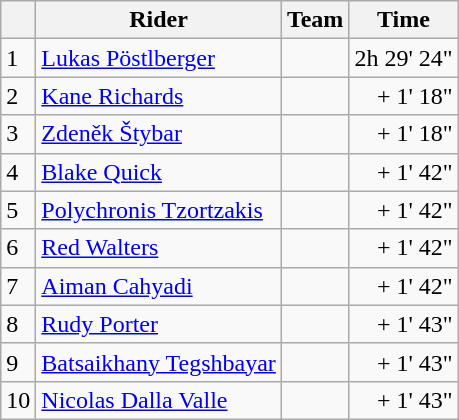<table class=wikitable>
<tr>
<th></th>
<th>Rider</th>
<th>Team</th>
<th>Time</th>
</tr>
<tr>
<td>1</td>
<td> <a href='#'>Lukas Pöstlberger</a> </td>
<td></td>
<td align=right>2h 29' 24"</td>
</tr>
<tr>
<td>2</td>
<td> <a href='#'>Kane Richards</a></td>
<td></td>
<td align=right>+ 1' 18"</td>
</tr>
<tr>
<td>3</td>
<td> <a href='#'>Zdeněk Štybar</a></td>
<td></td>
<td align=right>+ 1' 18"</td>
</tr>
<tr>
<td>4</td>
<td> <a href='#'>Blake Quick</a></td>
<td></td>
<td align=right>+ 1' 42"</td>
</tr>
<tr>
<td>5</td>
<td> <a href='#'>Polychronis Tzortzakis</a></td>
<td></td>
<td align=right>+ 1' 42"</td>
</tr>
<tr>
<td>6</td>
<td> <a href='#'>Red Walters</a></td>
<td></td>
<td align=right>+ 1' 42"</td>
</tr>
<tr>
<td>7</td>
<td> <a href='#'>Aiman Cahyadi</a></td>
<td></td>
<td align=right>+ 1' 42"</td>
</tr>
<tr>
<td>8</td>
<td> <a href='#'>Rudy Porter</a></td>
<td></td>
<td align=right>+ 1' 43"</td>
</tr>
<tr>
<td>9</td>
<td> <a href='#'>Batsaikhany Tegshbayar</a></td>
<td></td>
<td align=right>+ 1' 43"</td>
</tr>
<tr>
<td>10</td>
<td> <a href='#'>Nicolas Dalla Valle</a></td>
<td></td>
<td align=right>+ 1' 43"</td>
</tr>
</table>
